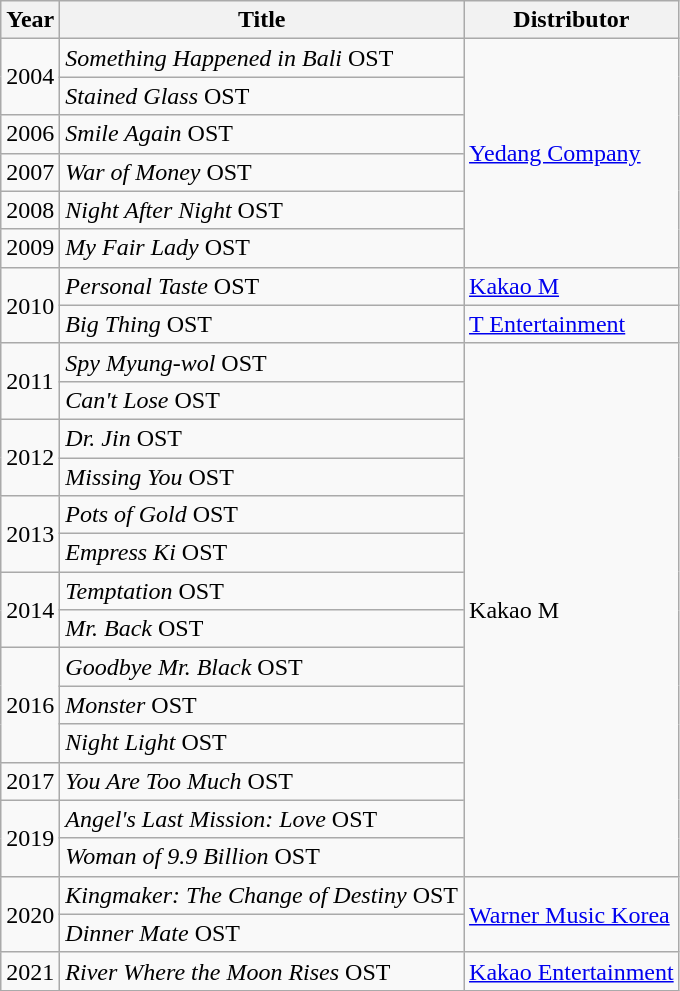<table class="wikitable">
<tr>
<th>Year</th>
<th>Title</th>
<th>Distributor</th>
</tr>
<tr>
<td rowspan="2">2004</td>
<td><em>Something Happened in Bali</em> OST</td>
<td rowspan="6"><a href='#'>Yedang Company</a></td>
</tr>
<tr>
<td><em>Stained Glass</em> OST</td>
</tr>
<tr>
<td>2006</td>
<td><em>Smile Again</em> OST</td>
</tr>
<tr>
<td>2007</td>
<td><em>War of Money</em> OST</td>
</tr>
<tr>
<td>2008</td>
<td><em>Night After Night</em> OST</td>
</tr>
<tr>
<td>2009</td>
<td><em>My Fair Lady</em> OST</td>
</tr>
<tr>
<td rowspan="2">2010</td>
<td><em>Personal Taste</em> OST</td>
<td><a href='#'>Kakao M</a></td>
</tr>
<tr>
<td><em>Big Thing</em> OST</td>
<td><a href='#'>T Entertainment</a></td>
</tr>
<tr>
<td rowspan="2">2011</td>
<td><em>Spy Myung-wol</em> OST</td>
<td rowspan="14">Kakao M</td>
</tr>
<tr>
<td><em>Can't Lose</em> OST</td>
</tr>
<tr>
<td rowspan="2">2012</td>
<td><em>Dr. Jin</em> OST</td>
</tr>
<tr>
<td><em>Missing You</em> OST</td>
</tr>
<tr>
<td rowspan="2">2013</td>
<td><em>Pots of Gold</em> OST</td>
</tr>
<tr>
<td><em>Empress Ki</em> OST</td>
</tr>
<tr>
<td rowspan="2">2014</td>
<td><em>Temptation</em> OST</td>
</tr>
<tr>
<td><em>Mr. Back</em> OST</td>
</tr>
<tr>
<td rowspan="3">2016</td>
<td><em>Goodbye Mr. Black</em> OST</td>
</tr>
<tr>
<td><em>Monster</em> OST</td>
</tr>
<tr>
<td><em>Night Light</em> OST</td>
</tr>
<tr>
<td>2017</td>
<td><em>You Are Too Much</em> OST</td>
</tr>
<tr>
<td rowspan="2">2019</td>
<td><em>Angel's Last Mission: Love</em> OST</td>
</tr>
<tr>
<td><em>Woman of 9.9 Billion</em> OST</td>
</tr>
<tr>
<td rowspan="2">2020</td>
<td><em>Kingmaker: The Change of Destiny</em> OST</td>
<td rowspan="2"><a href='#'>Warner Music Korea</a></td>
</tr>
<tr>
<td><em>Dinner Mate</em> OST</td>
</tr>
<tr>
<td>2021</td>
<td><em>River Where the Moon Rises</em> OST</td>
<td><a href='#'>Kakao Entertainment</a></td>
</tr>
</table>
